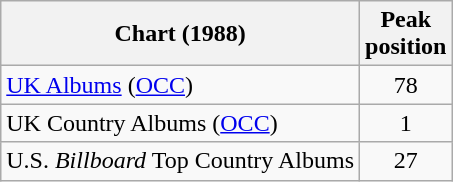<table class="wikitable">
<tr>
<th>Chart (1988)</th>
<th>Peak<br>position</th>
</tr>
<tr>
<td><a href='#'>UK Albums</a> (<a href='#'>OCC</a>)</td>
<td style="text-align:center;">78</td>
</tr>
<tr>
<td>UK Country Albums (<a href='#'>OCC</a>)</td>
<td style="text-align:center;">1</td>
</tr>
<tr>
<td>U.S. <em>Billboard</em> Top Country Albums</td>
<td align="center">27</td>
</tr>
</table>
